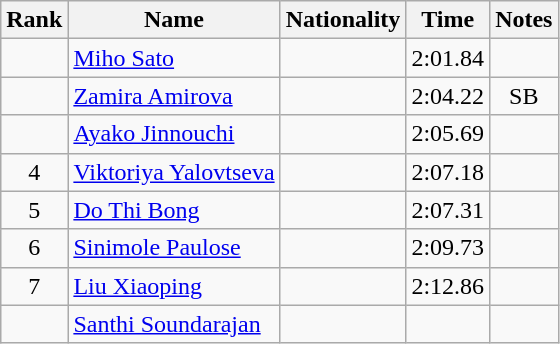<table class="wikitable sortable" style="text-align:center">
<tr>
<th>Rank</th>
<th>Name</th>
<th>Nationality</th>
<th>Time</th>
<th>Notes</th>
</tr>
<tr>
<td></td>
<td align=left><a href='#'>Miho Sato</a></td>
<td align=left></td>
<td>2:01.84</td>
<td></td>
</tr>
<tr>
<td></td>
<td align=left><a href='#'>Zamira Amirova</a></td>
<td align=left></td>
<td>2:04.22</td>
<td>SB</td>
</tr>
<tr>
<td></td>
<td align=left><a href='#'>Ayako Jinnouchi</a></td>
<td align=left></td>
<td>2:05.69</td>
<td></td>
</tr>
<tr>
<td>4</td>
<td align=left><a href='#'>Viktoriya Yalovtseva</a></td>
<td align=left></td>
<td>2:07.18</td>
<td></td>
</tr>
<tr>
<td>5</td>
<td align=left><a href='#'>Do Thi Bong</a></td>
<td align=left></td>
<td>2:07.31</td>
<td></td>
</tr>
<tr>
<td>6</td>
<td align=left><a href='#'>Sinimole Paulose</a></td>
<td align=left></td>
<td>2:09.73</td>
<td></td>
</tr>
<tr>
<td>7</td>
<td align=left><a href='#'>Liu Xiaoping</a></td>
<td align=left></td>
<td>2:12.86</td>
<td></td>
</tr>
<tr>
<td></td>
<td align=left><a href='#'>Santhi Soundarajan</a></td>
<td align=left></td>
<td></td>
<td></td>
</tr>
</table>
